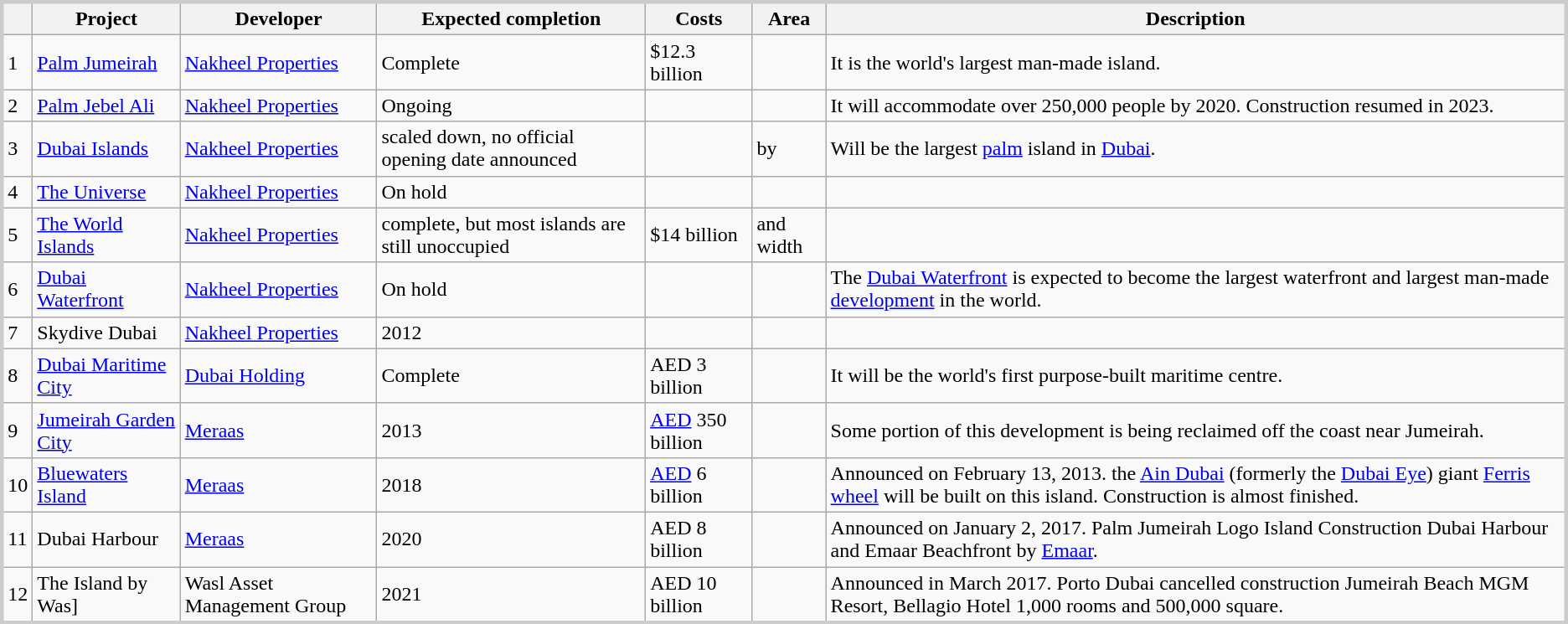<table class="wikitable sortable" style="border:3px solid #ccc;">
<tr>
<th></th>
<th>Project</th>
<th>Developer</th>
<th>Expected completion</th>
<th>Costs</th>
<th>Area</th>
<th>Description</th>
</tr>
<tr>
<td>1</td>
<td><a href='#'>Palm Jumeirah</a></td>
<td><a href='#'>Nakheel Properties</a></td>
<td>Complete</td>
<td>$12.3 billion</td>
<td></td>
<td>It is the world's largest man-made island.</td>
</tr>
<tr>
<td>2</td>
<td><a href='#'>Palm Jebel Ali</a></td>
<td><a href='#'>Nakheel Properties</a></td>
<td>Ongoing</td>
<td></td>
<td></td>
<td>It will accommodate over 250,000 people by 2020. Construction resumed in 2023.</td>
</tr>
<tr>
<td>3</td>
<td><a href='#'>Dubai Islands</a></td>
<td><a href='#'>Nakheel Properties</a></td>
<td>scaled down, no official opening date announced</td>
<td></td>
<td> by </td>
<td>Will be the largest <a href='#'>palm</a> island in <a href='#'>Dubai</a>.</td>
</tr>
<tr>
<td>4</td>
<td><a href='#'>The Universe</a></td>
<td><a href='#'>Nakheel Properties</a></td>
<td>On hold</td>
<td></td>
<td></td>
<td></td>
</tr>
<tr>
<td>5</td>
<td><a href='#'>The World Islands</a></td>
<td><a href='#'>Nakheel Properties</a></td>
<td>complete, but most  islands are still unoccupied</td>
<td>$14 billion</td>
<td> and  width</td>
<td></td>
</tr>
<tr>
<td>6</td>
<td><a href='#'>Dubai Waterfront</a></td>
<td><a href='#'>Nakheel Properties</a></td>
<td>On hold</td>
<td></td>
<td></td>
<td>The <a href='#'>Dubai Waterfront</a> is expected to become the largest waterfront and largest man-made <a href='#'>development</a> in the world.</td>
</tr>
<tr>
<td>7</td>
<td>Skydive Dubai</td>
<td><a href='#'>Nakheel Properties</a></td>
<td>2012</td>
<td></td>
<td></td>
<td></td>
</tr>
<tr>
<td>8</td>
<td><a href='#'>Dubai Maritime City</a></td>
<td><a href='#'>Dubai Holding</a></td>
<td>Complete</td>
<td>AED 3 billion</td>
<td></td>
<td>It will be the world's first purpose-built maritime centre.</td>
</tr>
<tr>
<td>9</td>
<td><a href='#'>Jumeirah Garden City</a></td>
<td><a href='#'>Meraas</a></td>
<td>2013</td>
<td><a href='#'>AED</a> 350 billion </td>
<td></td>
<td>Some portion of this development is being reclaimed off the coast near Jumeirah.</td>
</tr>
<tr>
<td>10</td>
<td><a href='#'>Bluewaters Island</a></td>
<td><a href='#'>Meraas</a></td>
<td>2018</td>
<td><a href='#'>AED</a> 6 billion</td>
<td></td>
<td>Announced on February 13, 2013. the <a href='#'>Ain Dubai</a> (formerly the <a href='#'>Dubai Eye</a>) giant <a href='#'>Ferris wheel</a> will be built on this island. Construction is almost finished.</td>
</tr>
<tr>
<td>11</td>
<td>Dubai Harbour</td>
<td><a href='#'>Meraas</a></td>
<td>2020</td>
<td>AED 8 billion</td>
<td></td>
<td>Announced on January 2, 2017. Palm Jumeirah Logo Island Construction Dubai Harbour and Emaar Beachfront by <a href='#'>Emaar</a>.</td>
</tr>
<tr>
<td>12</td>
<td>The Island by Was]</td>
<td>Wasl Asset Management Group</td>
<td>2021</td>
<td>AED 10 billion</td>
<td></td>
<td>Announced in March 2017. Porto Dubai cancelled construction Jumeirah Beach MGM Resort, Bellagio Hotel 1,000 rooms and 500,000 square.</td>
</tr>
</table>
